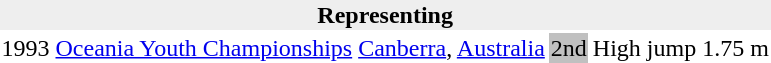<table>
<tr>
<th bgcolor="#eeeeee" colspan="6">Representing </th>
</tr>
<tr>
<td>1993</td>
<td><a href='#'>Oceania Youth Championships</a></td>
<td><a href='#'>Canberra</a>, <a href='#'>Australia</a></td>
<td bgcolor=silver>2nd</td>
<td>High jump</td>
<td>1.75 m</td>
</tr>
</table>
